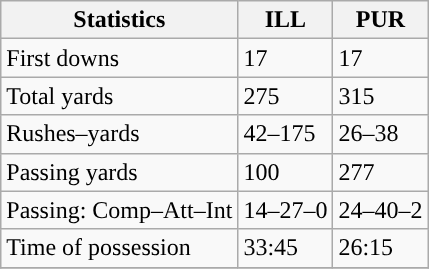<table class="wikitable" style="float: left;">
<tr>
<th>Statistics</th>
<th>ILL</th>
<th>PUR</th>
</tr>
<tr>
<td>First downs</td>
<td>17</td>
<td>17</td>
</tr>
<tr>
<td>Total yards</td>
<td>275</td>
<td>315</td>
</tr>
<tr>
<td>Rushes–yards</td>
<td>42–175</td>
<td>26–38</td>
</tr>
<tr>
<td>Passing yards</td>
<td>100</td>
<td>277</td>
</tr>
<tr>
<td>Passing: Comp–Att–Int</td>
<td>14–27–0</td>
<td>24–40–2</td>
</tr>
<tr>
<td>Time of possession</td>
<td>33:45</td>
<td>26:15</td>
</tr>
<tr>
</tr>
</table>
